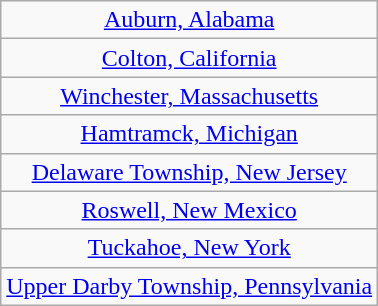<table class="wikitable" style="text-align: center;">
<tr>
<td> <a href='#'>Auburn, Alabama</a></td>
</tr>
<tr>
<td> <a href='#'>Colton, California</a></td>
</tr>
<tr>
<td> <a href='#'>Winchester, Massachusetts</a></td>
</tr>
<tr>
<td> <a href='#'>Hamtramck, Michigan</a></td>
</tr>
<tr>
<td> <a href='#'>Delaware Township, New Jersey</a></td>
</tr>
<tr>
<td> <a href='#'>Roswell, New Mexico</a></td>
</tr>
<tr>
<td> <a href='#'>Tuckahoe, New York</a></td>
</tr>
<tr>
<td> <a href='#'>Upper Darby Township, Pennsylvania</a></td>
</tr>
</table>
